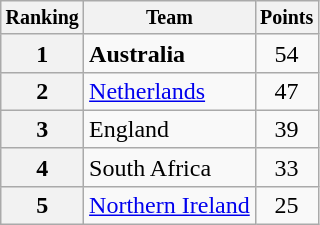<table class="wikitable">
<tr style="font-size:10pt;font-weight:bold">
<th>Ranking</th>
<th>Team</th>
<th>Points</th>
</tr>
<tr>
<th>1</th>
<td> <strong>Australia</strong></td>
<td align=center>54</td>
</tr>
<tr>
<th>2</th>
<td> <a href='#'>Netherlands</a></td>
<td align=center>47</td>
</tr>
<tr>
<th>3</th>
<td> England</td>
<td align=center>39</td>
</tr>
<tr>
<th>4</th>
<td> South Africa</td>
<td align=center>33</td>
</tr>
<tr>
<th>5</th>
<td> <a href='#'>Northern Ireland</a></td>
<td align=center>25</td>
</tr>
</table>
